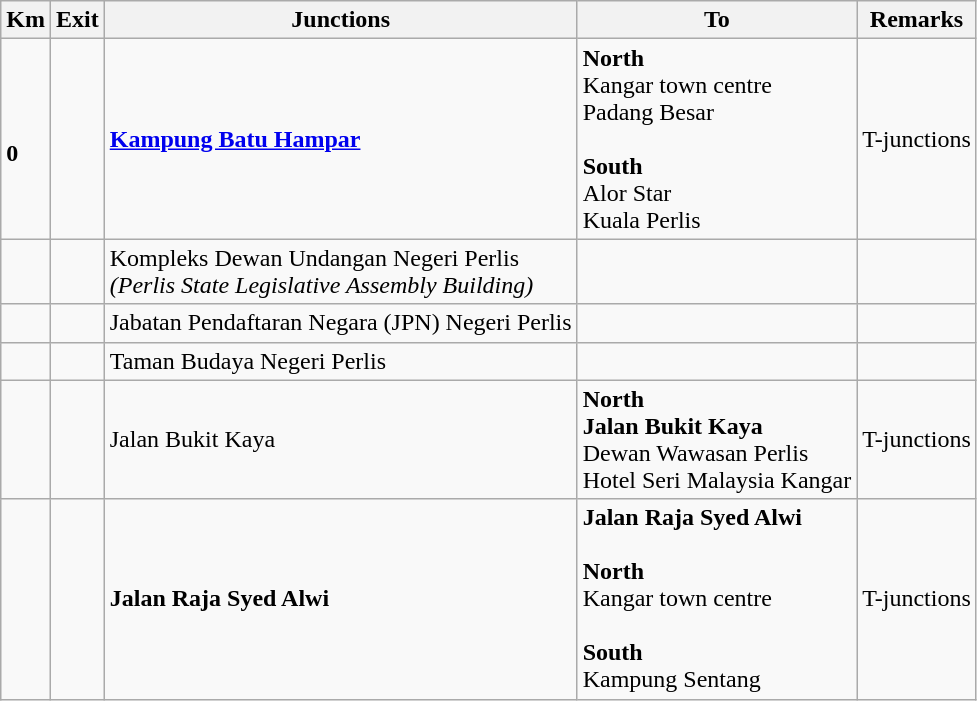<table class="wikitable">
<tr>
<th>Km</th>
<th>Exit</th>
<th>Junctions</th>
<th>To</th>
<th>Remarks</th>
</tr>
<tr>
<td><br><strong>0</strong></td>
<td></td>
<td><strong><a href='#'>Kampung Batu Hampar</a></strong></td>
<td><strong>North</strong><br> Kangar town centre<br> Padang Besar<br><br><strong>South</strong><br> Alor Star<br>  Kuala Perlis</td>
<td>T-junctions</td>
</tr>
<tr>
<td></td>
<td></td>
<td>Kompleks Dewan Undangan Negeri Perlis<br><em>(Perlis State Legislative Assembly Building)</em></td>
<td></td>
<td></td>
</tr>
<tr>
<td></td>
<td></td>
<td>Jabatan Pendaftaran Negara (JPN) Negeri Perlis</td>
<td></td>
<td></td>
</tr>
<tr>
<td></td>
<td></td>
<td>Taman Budaya Negeri Perlis</td>
<td></td>
<td></td>
</tr>
<tr>
<td></td>
<td></td>
<td>Jalan Bukit Kaya</td>
<td><strong>North</strong><br><strong>Jalan Bukit Kaya</strong><br>Dewan Wawasan Perlis<br>Hotel Seri Malaysia Kangar</td>
<td>T-junctions</td>
</tr>
<tr>
<td></td>
<td></td>
<td> <strong>Jalan Raja Syed Alwi</strong></td>
<td> <strong>Jalan Raja Syed Alwi</strong><br><br><strong>North</strong><br>Kangar town centre<br><br><strong>South</strong><br>Kampung Sentang</td>
<td>T-junctions</td>
</tr>
</table>
